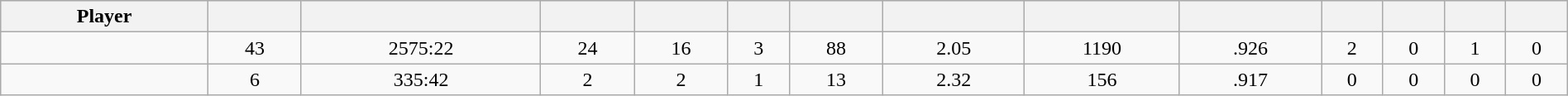<table class="wikitable sortable" style="width:100%;">
<tr style="text-align:center; background:#ddd;">
<th>Player</th>
<th></th>
<th></th>
<th></th>
<th></th>
<th></th>
<th></th>
<th></th>
<th></th>
<th></th>
<th></th>
<th></th>
<th></th>
<th></th>
</tr>
<tr align=center>
<td></td>
<td>43</td>
<td>2575:22</td>
<td>24</td>
<td>16</td>
<td>3</td>
<td>88</td>
<td>2.05</td>
<td>1190</td>
<td>.926</td>
<td>2</td>
<td>0</td>
<td>1</td>
<td>0</td>
</tr>
<tr align=center>
<td></td>
<td>6</td>
<td>335:42</td>
<td>2</td>
<td>2</td>
<td>1</td>
<td>13</td>
<td>2.32</td>
<td>156</td>
<td>.917</td>
<td>0</td>
<td>0</td>
<td>0</td>
<td>0</td>
</tr>
</table>
